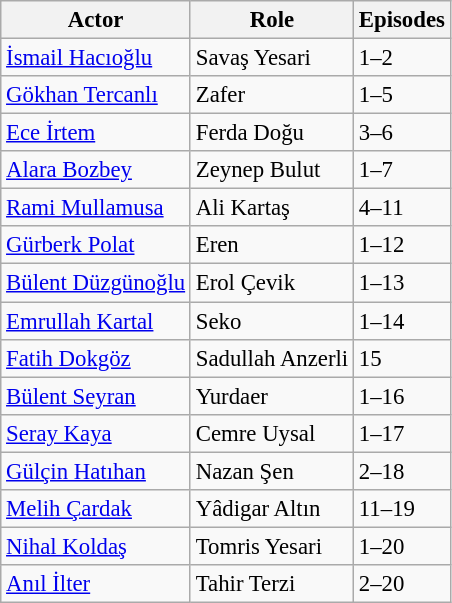<table class="wikitable" style="font-size: 95%;">
<tr>
<th>Actor</th>
<th>Role</th>
<th>Episodes</th>
</tr>
<tr>
<td><a href='#'>İsmail Hacıoğlu</a></td>
<td>Savaş Yesari</td>
<td>1–2</td>
</tr>
<tr>
<td><a href='#'>Gökhan Tercanlı</a></td>
<td>Zafer</td>
<td>1–5</td>
</tr>
<tr>
<td><a href='#'>Ece İrtem</a></td>
<td>Ferda Doğu</td>
<td>3–6</td>
</tr>
<tr>
<td><a href='#'>Alara Bozbey</a></td>
<td>Zeynep Bulut</td>
<td>1–7</td>
</tr>
<tr>
<td><a href='#'>Rami Mullamusa</a></td>
<td>Ali Kartaş</td>
<td>4–11</td>
</tr>
<tr>
<td><a href='#'>Gürberk Polat</a></td>
<td>Eren</td>
<td>1–12</td>
</tr>
<tr>
<td><a href='#'>Bülent Düzgünoğlu</a></td>
<td>Erol Çevik</td>
<td>1–13</td>
</tr>
<tr>
<td><a href='#'>Emrullah Kartal</a></td>
<td>Seko</td>
<td>1–14</td>
</tr>
<tr>
<td><a href='#'>Fatih Dokgöz</a></td>
<td>Sadullah Anzerli</td>
<td>15</td>
</tr>
<tr>
<td><a href='#'>Bülent Seyran</a></td>
<td>Yurdaer</td>
<td>1–16</td>
</tr>
<tr>
<td><a href='#'>Seray Kaya</a></td>
<td>Cemre Uysal</td>
<td>1–17</td>
</tr>
<tr>
<td><a href='#'>Gülçin Hatıhan</a></td>
<td>Nazan Şen</td>
<td>2–18</td>
</tr>
<tr>
<td><a href='#'>Melih Çardak</a></td>
<td>Yâdigar Altın</td>
<td>11–19</td>
</tr>
<tr>
<td><a href='#'>Nihal Koldaş</a></td>
<td>Tomris Yesari</td>
<td>1–20</td>
</tr>
<tr>
<td><a href='#'>Anıl İlter</a></td>
<td>Tahir Terzi</td>
<td>2–20</td>
</tr>
</table>
